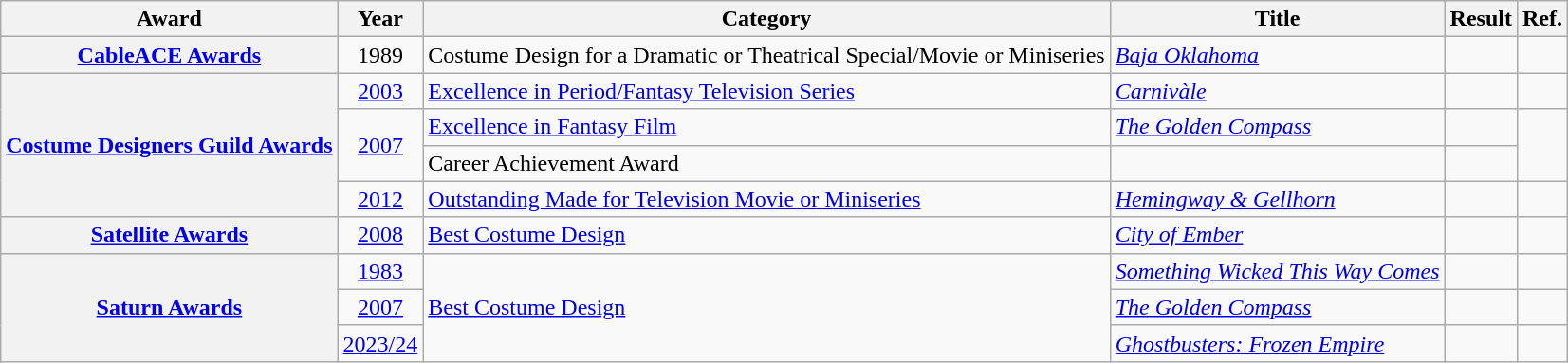<table class="wikitable sortable">
<tr>
<th scope="col">Award</th>
<th scope="col">Year</th>
<th scope="col">Category</th>
<th scope="col">Title</th>
<th scope="col">Result</th>
<th>Ref.</th>
</tr>
<tr>
<th scope="row" style="text-align:center;"><a href='#'>CableACE Awards</a></th>
<td style="text-align:center;">1989</td>
<td>Costume Design for a Dramatic or Theatrical Special/Movie or Miniseries</td>
<td><em><a href='#'>Baja Oklahoma</a></em></td>
<td></td>
<td style="text-align:center;"></td>
</tr>
<tr>
<th rowspan="4" scope="row" style="text-align:center;"><a href='#'>Costume Designers Guild Awards</a></th>
<td style="text-align:center;"><a href='#'>2003</a></td>
<td><a href='#'>Excellence in Period/Fantasy Television Series</a></td>
<td><em><a href='#'>Carnivàle</a></em> </td>
<td></td>
<td style="text-align:center;"></td>
</tr>
<tr>
<td rowspan="2" style="text-align:center;"><a href='#'>2007</a></td>
<td><a href='#'>Excellence in Fantasy Film</a></td>
<td><em><a href='#'>The Golden Compass</a></em></td>
<td></td>
<td rowspan="2" style="text-align:center;"></td>
</tr>
<tr>
<td>Career Achievement Award</td>
<td></td>
<td></td>
</tr>
<tr>
<td style="text-align:center;"><a href='#'>2012</a></td>
<td><a href='#'>Outstanding Made for Television Movie or Miniseries</a></td>
<td><em><a href='#'>Hemingway & Gellhorn</a></em></td>
<td></td>
<td style="text-align:center;"></td>
</tr>
<tr>
<th scope="row" style="text-align:center;"><a href='#'>Satellite Awards</a></th>
<td style="text-align:center;"><a href='#'>2008</a></td>
<td><a href='#'>Best Costume Design</a></td>
<td><em><a href='#'>City of Ember</a></em></td>
<td></td>
<td style="text-align:center;"></td>
</tr>
<tr>
<th rowspan="3" scope="row" style="text-align:center;"><a href='#'>Saturn Awards</a></th>
<td style="text-align:center;"><a href='#'>1983</a></td>
<td rowspan="3"><a href='#'>Best Costume Design</a></td>
<td><em><a href='#'>Something Wicked This Way Comes</a></em></td>
<td></td>
<td style="text-align:center;"></td>
</tr>
<tr>
<td style="text-align:center;"><a href='#'>2007</a></td>
<td><em><a href='#'>The Golden Compass</a></em></td>
<td></td>
<td style="text-align:center;"></td>
</tr>
<tr>
<td style="text-align:center;"><a href='#'>2023/24</a></td>
<td><em><a href='#'>Ghostbusters: Frozen Empire</a></em></td>
<td></td>
<td style="text-align:center;"></td>
</tr>
</table>
